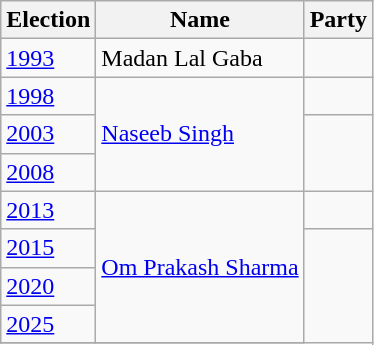<table class="wikitable sortable">
<tr>
<th>Election</th>
<th>Name</th>
<th colspan=2>Party</th>
</tr>
<tr>
<td><a href='#'>1993</a></td>
<td>Madan Lal Gaba</td>
<td></td>
</tr>
<tr>
<td><a href='#'>1998</a></td>
<td rowspan="3"><a href='#'>Naseeb Singh</a></td>
<td></td>
</tr>
<tr>
<td><a href='#'>2003</a></td>
</tr>
<tr>
<td><a href='#'>2008</a></td>
</tr>
<tr>
<td><a href='#'>2013</a></td>
<td rowspan="4"><a href='#'>Om Prakash Sharma</a></td>
<td></td>
</tr>
<tr>
<td><a href='#'>2015</a></td>
</tr>
<tr>
<td><a href='#'>2020</a></td>
</tr>
<tr>
<td><a href='#'>2025</a></td>
</tr>
<tr>
</tr>
</table>
